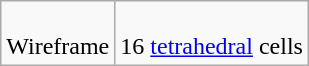<table class="wikitable">
<tr>
<td><br>Wireframe</td>
<td><br>16 <a href='#'>tetrahedral</a> cells</td>
</tr>
</table>
